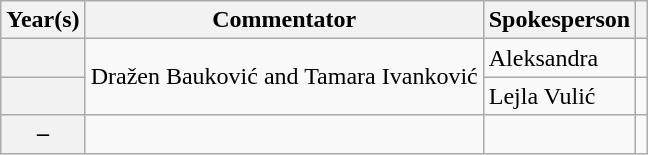<table class="wikitable sortable plainrowheaders">
<tr>
<th scope="col">Year(s)</th>
<th scope="col">Commentator</th>
<th scope="col">Spokesperson</th>
<th class="unsortable"></th>
</tr>
<tr>
<th scope="row" style="text-align:center;"></th>
<td rowspan="2">Dražen Bauković and Tamara Ivanković</td>
<td>Aleksandra</td>
<td></td>
</tr>
<tr>
<th scope="row" style="text-align:center;"></th>
<td>Lejla Vulić</td>
<td></td>
</tr>
<tr>
<th scope="row" style="text-align:center;">–</th>
<td></td>
<td></td>
<td></td>
</tr>
</table>
